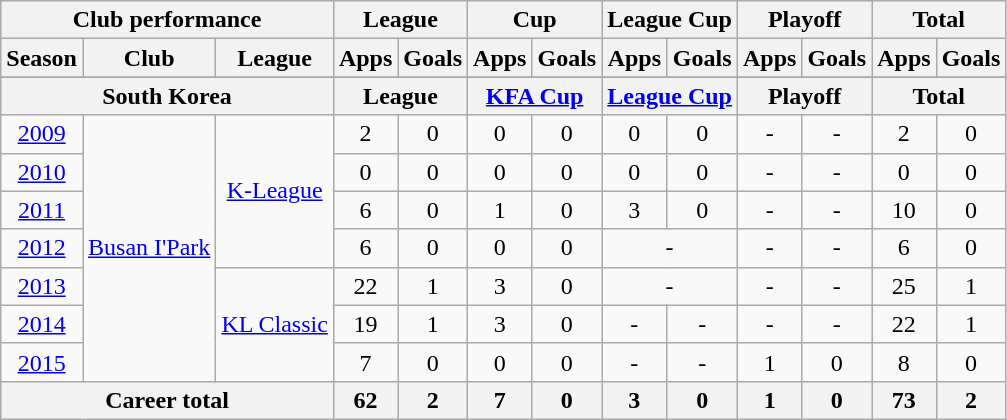<table class="wikitable" style="text-align:center">
<tr>
<th colspan=3>Club performance</th>
<th colspan=2>League</th>
<th colspan=2>Cup</th>
<th colspan=2>League Cup</th>
<th colspan=2>Playoff</th>
<th colspan=2>Total</th>
</tr>
<tr>
<th>Season</th>
<th>Club</th>
<th>League</th>
<th>Apps</th>
<th>Goals</th>
<th>Apps</th>
<th>Goals</th>
<th>Apps</th>
<th>Goals</th>
<th>Apps</th>
<th>Goals</th>
<th>Apps</th>
<th>Goals</th>
</tr>
<tr>
</tr>
<tr>
<th colspan=3>South Korea</th>
<th colspan=2>League</th>
<th colspan=2><a href='#'>KFA Cup</a></th>
<th colspan=2><a href='#'>League Cup</a></th>
<th colspan=2>Playoff</th>
<th colspan=2>Total</th>
</tr>
<tr>
<td><a href='#'>2009</a></td>
<td rowspan="7"><a href='#'>Busan I'Park</a></td>
<td rowspan="4"><a href='#'>K-League</a></td>
<td>2</td>
<td>0</td>
<td>0</td>
<td>0</td>
<td>0</td>
<td>0</td>
<td>-</td>
<td>-</td>
<td>2</td>
<td>0</td>
</tr>
<tr>
<td><a href='#'>2010</a></td>
<td>0</td>
<td>0</td>
<td>0</td>
<td>0</td>
<td>0</td>
<td>0</td>
<td>-</td>
<td>-</td>
<td>0</td>
<td>0</td>
</tr>
<tr>
<td><a href='#'>2011</a></td>
<td>6</td>
<td>0</td>
<td>1</td>
<td>0</td>
<td>3</td>
<td>0</td>
<td>-</td>
<td>-</td>
<td>10</td>
<td>0</td>
</tr>
<tr>
<td><a href='#'>2012</a></td>
<td>6</td>
<td>0</td>
<td>0</td>
<td>0</td>
<td colspan="2">-</td>
<td>-</td>
<td>-</td>
<td>6</td>
<td>0</td>
</tr>
<tr>
<td><a href='#'>2013</a></td>
<td rowspan="3"><a href='#'>KL Classic</a></td>
<td>22</td>
<td>1</td>
<td>3</td>
<td>0</td>
<td colspan="2">-</td>
<td>-</td>
<td>-</td>
<td>25</td>
<td>1</td>
</tr>
<tr>
<td><a href='#'>2014</a></td>
<td>19</td>
<td>1</td>
<td>3</td>
<td>0</td>
<td>-</td>
<td>-</td>
<td>-</td>
<td>-</td>
<td>22</td>
<td>1</td>
</tr>
<tr>
<td><a href='#'>2015</a></td>
<td>7</td>
<td>0</td>
<td>0</td>
<td>0</td>
<td>-</td>
<td>-</td>
<td>1</td>
<td>0</td>
<td>8</td>
<td>0</td>
</tr>
<tr>
<th colspan=3>Career total</th>
<th>62</th>
<th>2</th>
<th>7</th>
<th>0</th>
<th>3</th>
<th>0</th>
<th>1</th>
<th>0</th>
<th>73</th>
<th>2</th>
</tr>
</table>
